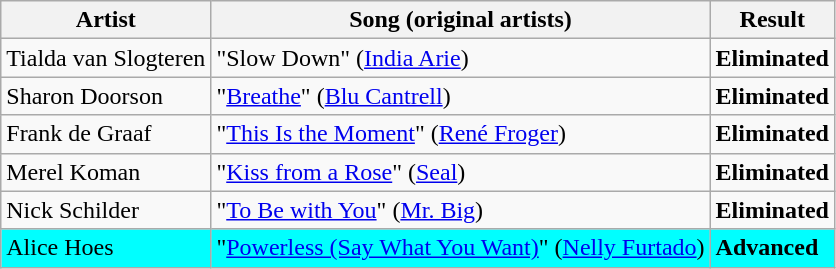<table class=wikitable>
<tr>
<th>Artist</th>
<th>Song (original artists)</th>
<th>Result</th>
</tr>
<tr>
<td>Tialda van Slogteren</td>
<td>"Slow Down" (<a href='#'>India Arie</a>)</td>
<td><strong>Eliminated</strong></td>
</tr>
<tr>
<td>Sharon Doorson</td>
<td>"<a href='#'>Breathe</a>" (<a href='#'>Blu Cantrell</a>)</td>
<td><strong>Eliminated</strong></td>
</tr>
<tr>
<td>Frank de Graaf</td>
<td>"<a href='#'>This Is the Moment</a>" (<a href='#'>René Froger</a>)</td>
<td><strong>Eliminated</strong></td>
</tr>
<tr>
<td>Merel Koman</td>
<td>"<a href='#'>Kiss from a Rose</a>" (<a href='#'>Seal</a>)</td>
<td><strong>Eliminated</strong></td>
</tr>
<tr>
<td>Nick Schilder</td>
<td>"<a href='#'>To Be with You</a>" (<a href='#'>Mr. Big</a>)</td>
<td><strong>Eliminated</strong></td>
</tr>
<tr style="background:cyan;">
<td>Alice Hoes</td>
<td>"<a href='#'>Powerless (Say What You Want)</a>" (<a href='#'>Nelly Furtado</a>)</td>
<td><strong>Advanced</strong></td>
</tr>
</table>
